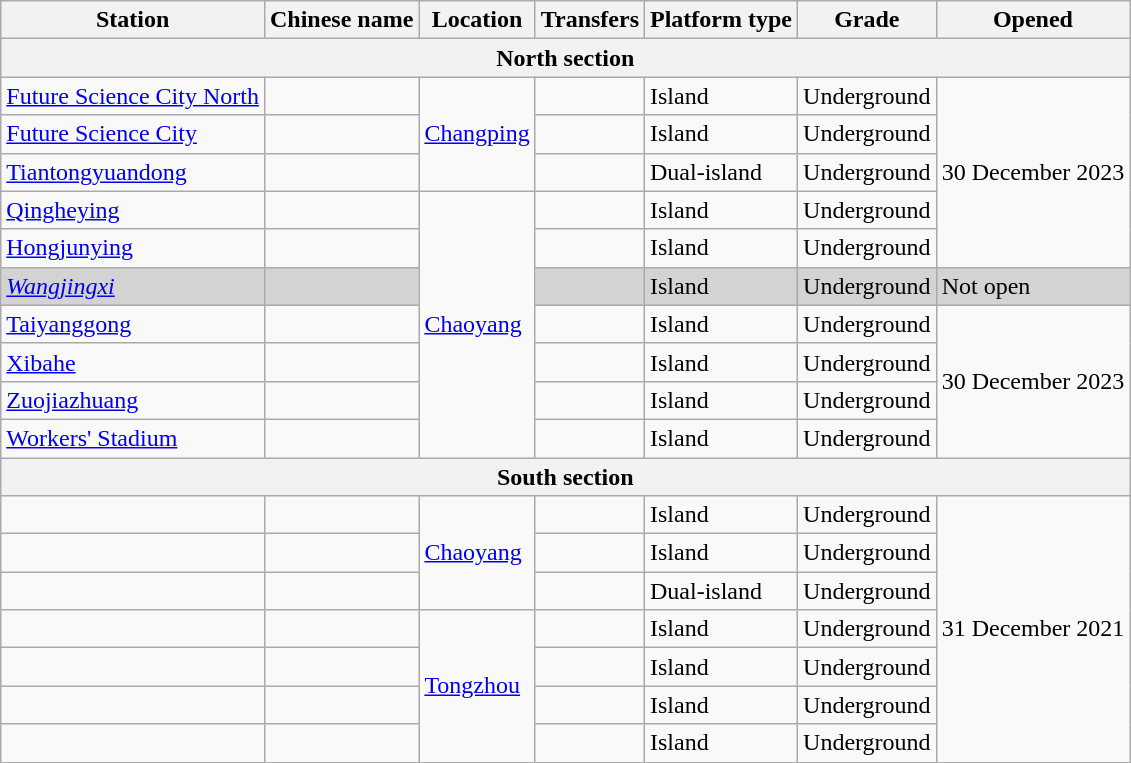<table class=wikitable>
<tr>
<th>Station</th>
<th>Chinese name</th>
<th>Location</th>
<th>Transfers</th>
<th>Platform type</th>
<th>Grade</th>
<th>Opened</th>
</tr>
<tr>
<th colspan="7">North section</th>
</tr>
<tr>
<td><a href='#'>Future Science City North</a></td>
<td><span></span></td>
<td rowspan="3"><a href='#'>Changping</a></td>
<td></td>
<td>Island</td>
<td>Underground</td>
<td rowspan="5">30 December 2023</td>
</tr>
<tr>
<td><a href='#'>Future Science City</a></td>
<td><span></span></td>
<td></td>
<td>Island</td>
<td>Underground</td>
</tr>
<tr>
<td><a href='#'>Tiantongyuandong</a></td>
<td><span></span></td>
<td></td>
<td>Dual-island</td>
<td>Underground</td>
</tr>
<tr>
<td><a href='#'>Qingheying</a></td>
<td><span></span></td>
<td rowspan="7"><a href='#'>Chaoyang</a></td>
<td></td>
<td>Island</td>
<td>Underground</td>
</tr>
<tr>
<td><a href='#'>Hongjunying</a></td>
<td><span></span></td>
<td></td>
<td>Island</td>
<td>Underground</td>
</tr>
<tr bgcolor=lightgray>
<td><em><a href='#'>Wangjingxi</a></em></td>
<td><span></span></td>
<td> </td>
<td>Island</td>
<td>Underground</td>
<td>Not open</td>
</tr>
<tr>
<td><a href='#'>Taiyanggong</a></td>
<td><span></span></td>
<td></td>
<td>Island</td>
<td>Underground</td>
<td rowspan="4">30 December 2023</td>
</tr>
<tr>
<td><a href='#'>Xibahe</a></td>
<td><span></span></td>
<td></td>
<td>Island</td>
<td>Underground</td>
</tr>
<tr>
<td><a href='#'>Zuojiazhuang</a></td>
<td><span></span></td>
<td></td>
<td>Island</td>
<td>Underground</td>
</tr>
<tr>
<td><a href='#'>Workers' Stadium</a></td>
<td><span></span></td>
<td></td>
<td>Island</td>
<td>Underground</td>
</tr>
<tr>
<th colspan="7">South section</th>
</tr>
<tr>
<td></td>
<td></td>
<td rowspan=3><a href='#'>Chaoyang</a></td>
<td> </td>
<td>Island</td>
<td>Underground</td>
<td rowspan=7>31 December 2021</td>
</tr>
<tr>
<td></td>
<td></td>
<td></td>
<td>Island</td>
<td>Underground</td>
</tr>
<tr>
<td></td>
<td></td>
<td></td>
<td>Dual-island</td>
<td>Underground</td>
</tr>
<tr>
<td></td>
<td></td>
<td rowspan=4><a href='#'>Tongzhou</a></td>
<td></td>
<td>Island</td>
<td>Underground</td>
</tr>
<tr>
<td></td>
<td></td>
<td></td>
<td>Island</td>
<td>Underground</td>
</tr>
<tr>
<td></td>
<td></td>
<td></td>
<td>Island</td>
<td>Underground</td>
</tr>
<tr>
<td></td>
<td></td>
<td></td>
<td>Island</td>
<td>Underground</td>
</tr>
</table>
